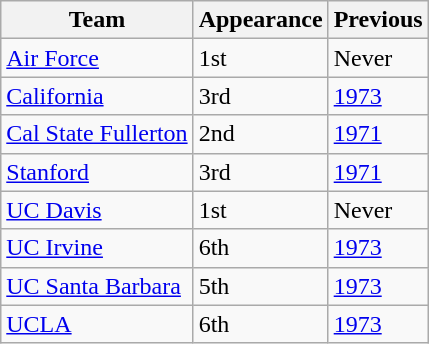<table class="wikitable sortable">
<tr>
<th>Team</th>
<th>Appearance</th>
<th>Previous</th>
</tr>
<tr>
<td><a href='#'>Air Force</a></td>
<td>1st</td>
<td>Never</td>
</tr>
<tr>
<td><a href='#'>California</a></td>
<td>3rd</td>
<td><a href='#'>1973</a></td>
</tr>
<tr>
<td><a href='#'>Cal State Fullerton</a></td>
<td>2nd</td>
<td><a href='#'>1971</a></td>
</tr>
<tr>
<td><a href='#'>Stanford</a></td>
<td>3rd</td>
<td><a href='#'>1971</a></td>
</tr>
<tr>
<td><a href='#'>UC Davis</a></td>
<td>1st</td>
<td>Never</td>
</tr>
<tr>
<td><a href='#'>UC Irvine</a></td>
<td>6th</td>
<td><a href='#'>1973</a></td>
</tr>
<tr>
<td><a href='#'>UC Santa Barbara</a></td>
<td>5th</td>
<td><a href='#'>1973</a></td>
</tr>
<tr>
<td><a href='#'>UCLA</a></td>
<td>6th</td>
<td><a href='#'>1973</a></td>
</tr>
</table>
